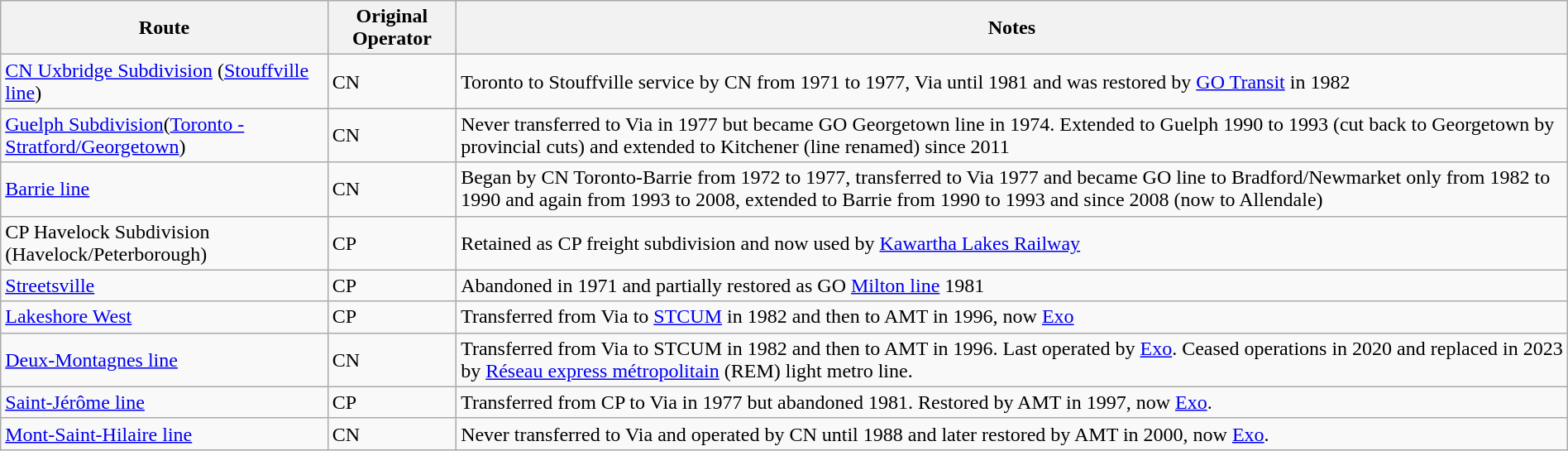<table class="wikitable" style="width: 100%;">
<tr>
<th>Route</th>
<th>Original Operator</th>
<th>Notes</th>
</tr>
<tr>
<td><a href='#'>CN Uxbridge Subdivision</a> (<a href='#'>Stouffville line</a>)</td>
<td>CN</td>
<td>Toronto to Stouffville service by CN from 1971 to 1977, Via until 1981 and was restored by <a href='#'>GO Transit</a> in 1982</td>
</tr>
<tr>
<td><a href='#'>Guelph Subdivision</a>(<a href='#'>Toronto - Stratford/Georgetown</a>)</td>
<td>CN</td>
<td>Never transferred to Via in 1977 but became GO Georgetown line in 1974. Extended to Guelph 1990 to 1993 (cut back to Georgetown by provincial cuts) and extended to Kitchener (line renamed) since 2011</td>
</tr>
<tr>
<td><a href='#'>Barrie line</a></td>
<td>CN</td>
<td>Began by CN Toronto-Barrie from 1972 to 1977, transferred to Via 1977 and became GO line to Bradford/Newmarket only from 1982 to 1990 and again from 1993 to 2008, extended to Barrie from 1990 to 1993 and since 2008 (now to Allendale)</td>
</tr>
<tr>
<td>CP Havelock Subdivision (Havelock/Peterborough)</td>
<td>CP</td>
<td>Retained as CP freight subdivision and now used by <a href='#'>Kawartha Lakes Railway</a></td>
</tr>
<tr>
<td><a href='#'>Streetsville</a></td>
<td>CP</td>
<td>Abandoned in 1971 and partially restored as GO <a href='#'>Milton line</a> 1981</td>
</tr>
<tr>
<td><a href='#'>Lakeshore West</a></td>
<td>CP</td>
<td>Transferred from Via to <a href='#'>STCUM</a> in 1982 and then to AMT in 1996, now <a href='#'>Exo</a></td>
</tr>
<tr>
<td><a href='#'>Deux-Montagnes line</a></td>
<td>CN</td>
<td>Transferred from Via to STCUM in 1982 and then to AMT in 1996. Last operated by <a href='#'>Exo</a>. Ceased operations in 2020 and replaced in 2023 by <a href='#'>Réseau express métropolitain</a> (REM) light metro line.</td>
</tr>
<tr>
<td><a href='#'>Saint-Jérôme line</a></td>
<td>CP</td>
<td>Transferred from CP to Via in 1977 but abandoned 1981. Restored by AMT in 1997, now <a href='#'>Exo</a>.</td>
</tr>
<tr>
<td><a href='#'>Mont-Saint-Hilaire line</a></td>
<td>CN</td>
<td>Never transferred to Via and operated by CN until 1988 and later restored by AMT in 2000, now <a href='#'>Exo</a>.</td>
</tr>
</table>
